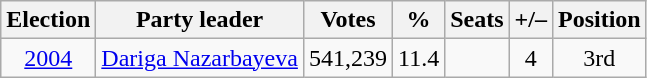<table class="wikitable" style="text-align:center">
<tr>
<th><strong>Election</strong></th>
<th>Party leader</th>
<th><strong>Votes</strong></th>
<th><strong>%</strong></th>
<th><strong>Seats</strong></th>
<th>+/–</th>
<th><strong>Position</strong></th>
</tr>
<tr>
<td><a href='#'>2004</a></td>
<td><a href='#'>Dariga Nazarbayeva</a></td>
<td>541,239</td>
<td>11.4</td>
<td></td>
<td> 4</td>
<td> 3rd</td>
</tr>
</table>
